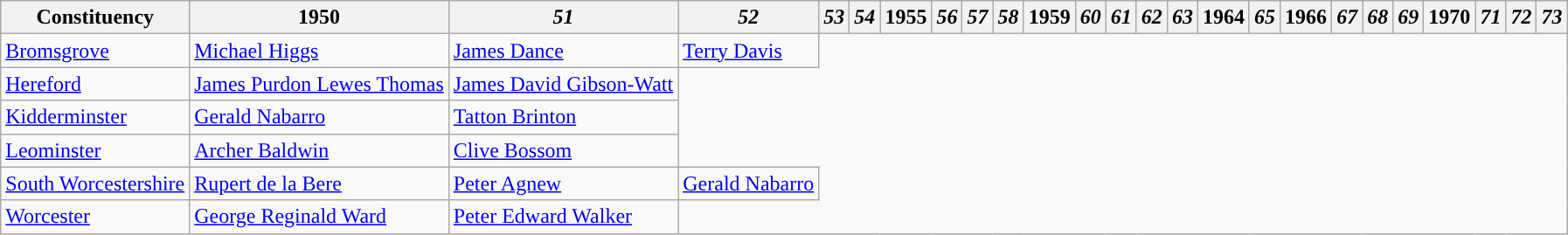<table class="wikitable">
<tr>
<th>Constituency</th>
<th>1950</th>
<th><em>51</em></th>
<th><em>52</em></th>
<th><em>53</em></th>
<th><em>54</em></th>
<th>1955</th>
<th><em>56</em></th>
<th><em>57</em></th>
<th><em>58</em></th>
<th>1959</th>
<th><em>60</em></th>
<th><em>61</em></th>
<th><em>62</em></th>
<th><em>63</em></th>
<th>1964</th>
<th><em>65</em></th>
<th>1966</th>
<th><em>67</em></th>
<th><em>68</em></th>
<th><em>69</em></th>
<th>1970</th>
<th><em>71</em></th>
<th><em>72</em></th>
<th><em>73</em></th>
</tr>
<tr>
<td><a href='#'>Bromsgrove</a></td>
<td><a href='#'>Michael Higgs</a></td>
<td><a href='#'>James Dance</a></td>
<td><a href='#'>Terry Davis</a></td>
</tr>
<tr>
<td><a href='#'>Hereford</a></td>
<td><a href='#'>James Purdon Lewes Thomas</a></td>
<td><a href='#'>James David Gibson-Watt</a></td>
</tr>
<tr>
<td><a href='#'>Kidderminster</a></td>
<td><a href='#'>Gerald Nabarro</a></td>
<td><a href='#'>Tatton Brinton</a></td>
</tr>
<tr>
<td><a href='#'>Leominster</a></td>
<td><a href='#'>Archer Baldwin</a></td>
<td><a href='#'>Clive Bossom</a></td>
</tr>
<tr>
<td><a href='#'>South Worcestershire</a></td>
<td><a href='#'>Rupert de la Bere</a></td>
<td><a href='#'>Peter Agnew</a></td>
<td><a href='#'>Gerald Nabarro</a></td>
</tr>
<tr>
<td><a href='#'>Worcester</a></td>
<td><a href='#'>George Reginald Ward</a></td>
<td><a href='#'>Peter Edward Walker</a></td>
</tr>
</table>
